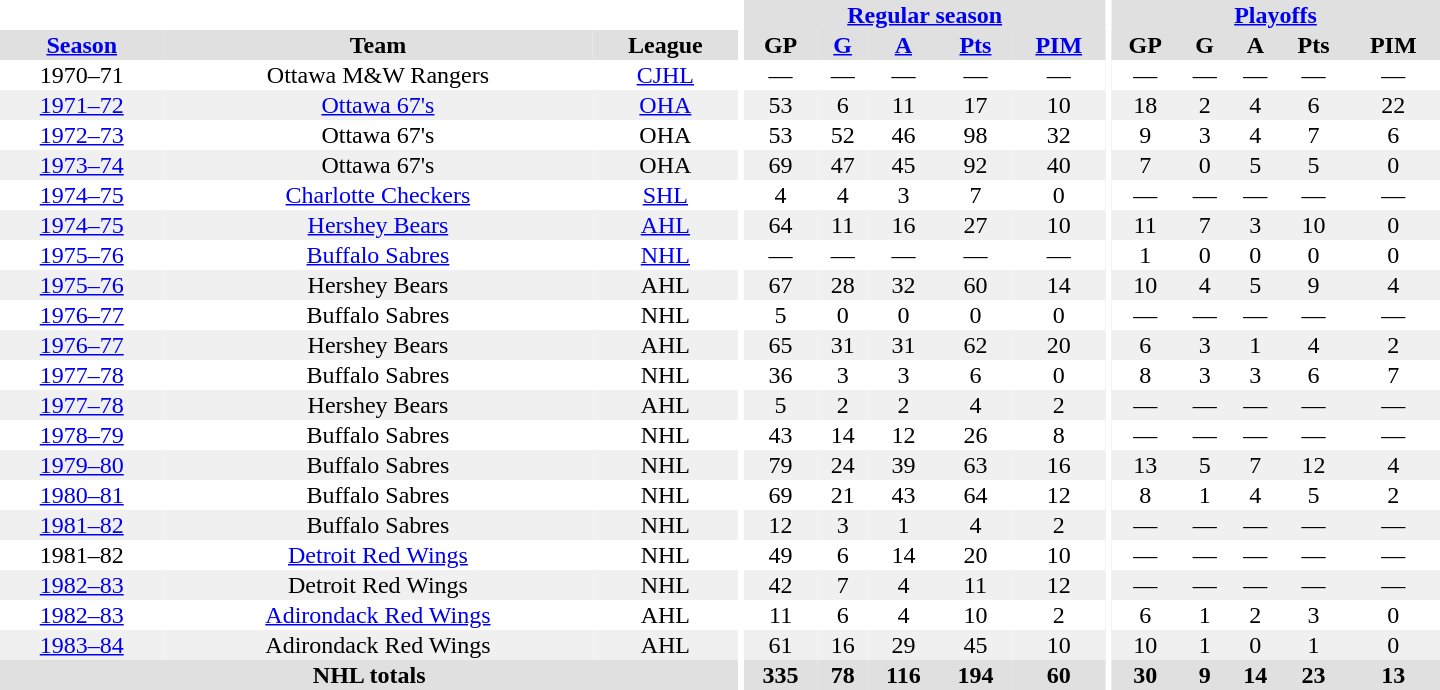<table border="0" cellpadding="1" cellspacing="0" style="text-align:center; width:60em">
<tr bgcolor="#e0e0e0">
<th colspan="3" bgcolor="#ffffff"></th>
<th rowspan="100" bgcolor="#ffffff"></th>
<th colspan="5"><a href='#'>Regular season</a></th>
<th rowspan="100" bgcolor="#ffffff"></th>
<th colspan="5"><a href='#'>Playoffs</a></th>
</tr>
<tr bgcolor="#e0e0e0">
<th><a href='#'>Season</a></th>
<th>Team</th>
<th>League</th>
<th>GP</th>
<th><a href='#'>G</a></th>
<th><a href='#'>A</a></th>
<th><a href='#'>Pts</a></th>
<th><a href='#'>PIM</a></th>
<th>GP</th>
<th>G</th>
<th>A</th>
<th>Pts</th>
<th>PIM</th>
</tr>
<tr>
<td>1970–71</td>
<td>Ottawa M&W Rangers</td>
<td><a href='#'>CJHL</a></td>
<td>—</td>
<td>—</td>
<td>—</td>
<td>—</td>
<td>—</td>
<td>—</td>
<td>—</td>
<td>—</td>
<td>—</td>
<td>—</td>
</tr>
<tr bgcolor="#f0f0f0">
<td><a href='#'>1971–72</a></td>
<td><a href='#'>Ottawa 67's</a></td>
<td><a href='#'>OHA</a></td>
<td>53</td>
<td>6</td>
<td>11</td>
<td>17</td>
<td>10</td>
<td>18</td>
<td>2</td>
<td>4</td>
<td>6</td>
<td>22</td>
</tr>
<tr>
<td><a href='#'>1972–73</a></td>
<td>Ottawa 67's</td>
<td>OHA</td>
<td>53</td>
<td>52</td>
<td>46</td>
<td>98</td>
<td>32</td>
<td>9</td>
<td>3</td>
<td>4</td>
<td>7</td>
<td>6</td>
</tr>
<tr bgcolor="#f0f0f0">
<td><a href='#'>1973–74</a></td>
<td>Ottawa 67's</td>
<td>OHA</td>
<td>69</td>
<td>47</td>
<td>45</td>
<td>92</td>
<td>40</td>
<td>7</td>
<td>0</td>
<td>5</td>
<td>5</td>
<td>0</td>
</tr>
<tr>
<td><a href='#'>1974–75</a></td>
<td><a href='#'>Charlotte Checkers</a></td>
<td><a href='#'>SHL</a></td>
<td>4</td>
<td>4</td>
<td>3</td>
<td>7</td>
<td>0</td>
<td>—</td>
<td>—</td>
<td>—</td>
<td>—</td>
<td>—</td>
</tr>
<tr bgcolor="#f0f0f0">
<td><a href='#'>1974–75</a></td>
<td><a href='#'>Hershey Bears</a></td>
<td><a href='#'>AHL</a></td>
<td>64</td>
<td>11</td>
<td>16</td>
<td>27</td>
<td>10</td>
<td>11</td>
<td>7</td>
<td>3</td>
<td>10</td>
<td>0</td>
</tr>
<tr>
<td><a href='#'>1975–76</a></td>
<td><a href='#'>Buffalo Sabres</a></td>
<td><a href='#'>NHL</a></td>
<td>—</td>
<td>—</td>
<td>—</td>
<td>—</td>
<td>—</td>
<td>1</td>
<td>0</td>
<td>0</td>
<td>0</td>
<td>0</td>
</tr>
<tr bgcolor="#f0f0f0">
<td><a href='#'>1975–76</a></td>
<td>Hershey Bears</td>
<td>AHL</td>
<td>67</td>
<td>28</td>
<td>32</td>
<td>60</td>
<td>14</td>
<td>10</td>
<td>4</td>
<td>5</td>
<td>9</td>
<td>4</td>
</tr>
<tr>
<td><a href='#'>1976–77</a></td>
<td>Buffalo Sabres</td>
<td>NHL</td>
<td>5</td>
<td>0</td>
<td>0</td>
<td>0</td>
<td>0</td>
<td>—</td>
<td>—</td>
<td>—</td>
<td>—</td>
<td>—</td>
</tr>
<tr bgcolor="#f0f0f0">
<td><a href='#'>1976–77</a></td>
<td>Hershey Bears</td>
<td>AHL</td>
<td>65</td>
<td>31</td>
<td>31</td>
<td>62</td>
<td>20</td>
<td>6</td>
<td>3</td>
<td>1</td>
<td>4</td>
<td>2</td>
</tr>
<tr>
<td><a href='#'>1977–78</a></td>
<td>Buffalo Sabres</td>
<td>NHL</td>
<td>36</td>
<td>3</td>
<td>3</td>
<td>6</td>
<td>0</td>
<td>8</td>
<td>3</td>
<td>3</td>
<td>6</td>
<td>7</td>
</tr>
<tr bgcolor="#f0f0f0">
<td><a href='#'>1977–78</a></td>
<td>Hershey Bears</td>
<td>AHL</td>
<td>5</td>
<td>2</td>
<td>2</td>
<td>4</td>
<td>2</td>
<td>—</td>
<td>—</td>
<td>—</td>
<td>—</td>
<td>—</td>
</tr>
<tr>
<td><a href='#'>1978–79</a></td>
<td>Buffalo Sabres</td>
<td>NHL</td>
<td>43</td>
<td>14</td>
<td>12</td>
<td>26</td>
<td>8</td>
<td>—</td>
<td>—</td>
<td>—</td>
<td>—</td>
<td>—</td>
</tr>
<tr bgcolor="#f0f0f0">
<td><a href='#'>1979–80</a></td>
<td>Buffalo Sabres</td>
<td>NHL</td>
<td>79</td>
<td>24</td>
<td>39</td>
<td>63</td>
<td>16</td>
<td>13</td>
<td>5</td>
<td>7</td>
<td>12</td>
<td>4</td>
</tr>
<tr>
<td><a href='#'>1980–81</a></td>
<td>Buffalo Sabres</td>
<td>NHL</td>
<td>69</td>
<td>21</td>
<td>43</td>
<td>64</td>
<td>12</td>
<td>8</td>
<td>1</td>
<td>4</td>
<td>5</td>
<td>2</td>
</tr>
<tr bgcolor="#f0f0f0">
<td><a href='#'>1981–82</a></td>
<td>Buffalo Sabres</td>
<td>NHL</td>
<td>12</td>
<td>3</td>
<td>1</td>
<td>4</td>
<td>2</td>
<td>—</td>
<td>—</td>
<td>—</td>
<td>—</td>
<td>—</td>
</tr>
<tr>
<td>1981–82</td>
<td><a href='#'>Detroit Red Wings</a></td>
<td>NHL</td>
<td>49</td>
<td>6</td>
<td>14</td>
<td>20</td>
<td>10</td>
<td>—</td>
<td>—</td>
<td>—</td>
<td>—</td>
<td>—</td>
</tr>
<tr bgcolor="#f0f0f0">
<td><a href='#'>1982–83</a></td>
<td>Detroit Red Wings</td>
<td>NHL</td>
<td>42</td>
<td>7</td>
<td>4</td>
<td>11</td>
<td>12</td>
<td>—</td>
<td>—</td>
<td>—</td>
<td>—</td>
<td>—</td>
</tr>
<tr>
<td><a href='#'>1982–83</a></td>
<td><a href='#'>Adirondack Red Wings</a></td>
<td>AHL</td>
<td>11</td>
<td>6</td>
<td>4</td>
<td>10</td>
<td>2</td>
<td>6</td>
<td>1</td>
<td>2</td>
<td>3</td>
<td>0</td>
</tr>
<tr bgcolor="#f0f0f0">
<td><a href='#'>1983–84</a></td>
<td>Adirondack Red Wings</td>
<td>AHL</td>
<td>61</td>
<td>16</td>
<td>29</td>
<td>45</td>
<td>10</td>
<td>10</td>
<td>1</td>
<td>0</td>
<td>1</td>
<td>0</td>
</tr>
<tr bgcolor="#e0e0e0">
<th colspan="3">NHL totals</th>
<th>335</th>
<th>78</th>
<th>116</th>
<th>194</th>
<th>60</th>
<th>30</th>
<th>9</th>
<th>14</th>
<th>23</th>
<th>13</th>
</tr>
</table>
